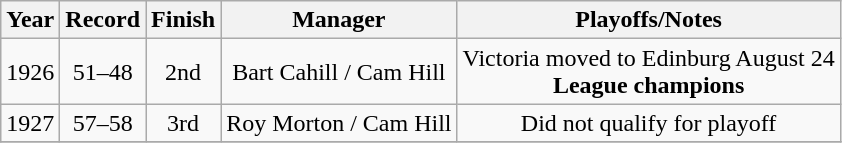<table class="wikitable" style="text-align:center">
<tr>
<th>Year</th>
<th>Record</th>
<th>Finish</th>
<th>Manager</th>
<th>Playoffs/Notes</th>
</tr>
<tr>
<td>1926</td>
<td>51–48</td>
<td>2nd</td>
<td>Bart Cahill / Cam Hill</td>
<td>Victoria moved to Edinburg August 24<br><strong>League champions</strong></td>
</tr>
<tr>
<td>1927</td>
<td>57–58</td>
<td>3rd</td>
<td>Roy Morton / Cam Hill</td>
<td>Did not qualify for playoff</td>
</tr>
<tr>
</tr>
</table>
